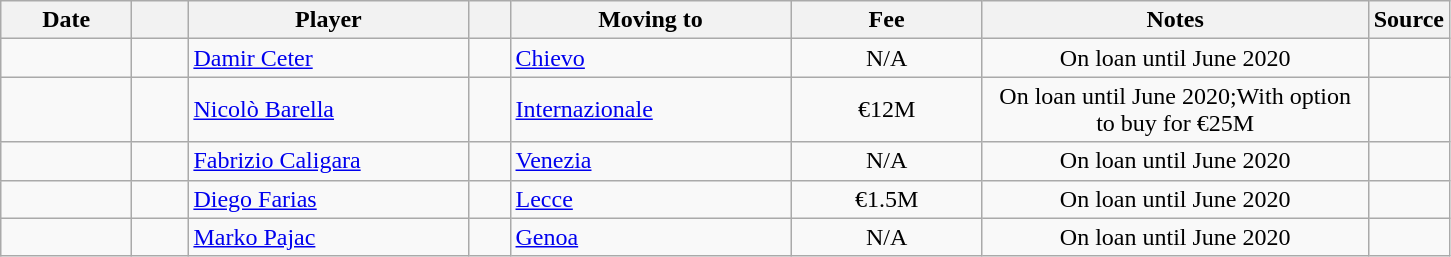<table class="wikitable sortable">
<tr>
<th style="width:80px;">Date</th>
<th style="width:30px;"></th>
<th style="width:180px;">Player</th>
<th style="width:20px;"></th>
<th style="width:180px;">Moving to</th>
<th style="width:120px;" class="unsortable">Fee</th>
<th style="width:250px;" class="unsortable">Notes</th>
<th style="width:20px;">Source</th>
</tr>
<tr>
<td></td>
<td align=center></td>
<td> <a href='#'>Damir Ceter</a></td>
<td align=center></td>
<td> <a href='#'>Chievo</a></td>
<td align=center>N/A</td>
<td align=center>On loan until June 2020</td>
<td><small></small></td>
</tr>
<tr>
<td></td>
<td align=center></td>
<td> <a href='#'>Nicolò Barella</a></td>
<td align=center></td>
<td> <a href='#'>Internazionale</a></td>
<td align=center>€12M</td>
<td align=center>On loan until June 2020;With option to buy for €25M</td>
<td><small> </small></td>
</tr>
<tr>
<td></td>
<td align=center></td>
<td> <a href='#'>Fabrizio Caligara</a></td>
<td align=center></td>
<td> <a href='#'>Venezia</a></td>
<td align=center>N/A</td>
<td align=center>On loan until June 2020</td>
<td><small></small></td>
</tr>
<tr>
<td></td>
<td align=center></td>
<td> <a href='#'>Diego Farias</a></td>
<td align=center></td>
<td> <a href='#'>Lecce</a></td>
<td align=center>€1.5M</td>
<td align=center>On loan until June 2020</td>
<td><small></small></td>
</tr>
<tr>
<td></td>
<td align=center></td>
<td> <a href='#'>Marko Pajac</a></td>
<td align=center></td>
<td> <a href='#'>Genoa</a></td>
<td align=center>N/A</td>
<td align=center>On loan until June 2020</td>
<td><small></small></td>
</tr>
</table>
